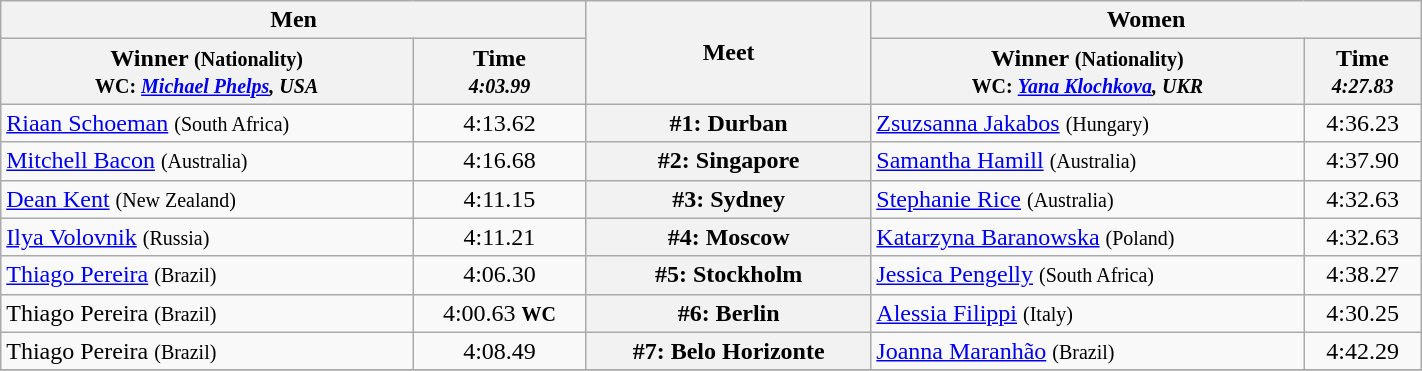<table class=wikitable width="75%">
<tr>
<th colspan="2">Men</th>
<th rowspan="2">Meet</th>
<th colspan="2">Women</th>
</tr>
<tr>
<th>Winner <small>(Nationality)<br> WC: <em><a href='#'>Michael Phelps</a>, USA</em></small></th>
<th>Time <br><small> <em>4:03.99</em> </small></th>
<th>Winner <small>(Nationality)<br>WC: <em><a href='#'>Yana Klochkova</a>, UKR</em></small></th>
<th>Time<br><small><em>4:27.83</em></small></th>
</tr>
<tr>
<td> <a href='#'>Riaan Schoeman</a> <small>(South Africa)</small></td>
<td align=center>4:13.62</td>
<th>#1: Durban</th>
<td> <a href='#'>Zsuzsanna Jakabos</a> <small>(Hungary)</small></td>
<td align=center>4:36.23</td>
</tr>
<tr>
<td> <a href='#'>Mitchell Bacon</a> <small>(Australia)</small></td>
<td align=center>4:16.68</td>
<th>#2: Singapore</th>
<td> <a href='#'>Samantha Hamill</a> <small>(Australia)</small></td>
<td align=center>4:37.90</td>
</tr>
<tr>
<td> <a href='#'>Dean Kent</a> <small>(New Zealand)</small></td>
<td align=center>4:11.15</td>
<th>#3: Sydney</th>
<td> <a href='#'>Stephanie Rice</a> <small>(Australia)</small></td>
<td align=center>4:32.63</td>
</tr>
<tr>
<td> <a href='#'>Ilya Volovnik</a> <small>(Russia)</small></td>
<td align=center>4:11.21</td>
<th>#4: Moscow</th>
<td> <a href='#'>Katarzyna Baranowska</a> <small>(Poland)</small></td>
<td align=center>4:32.63</td>
</tr>
<tr>
<td> <a href='#'>Thiago Pereira</a> <small>(Brazil)</small></td>
<td align=center>4:06.30</td>
<th>#5: Stockholm</th>
<td> <a href='#'>Jessica Pengelly</a> <small>(South Africa)</small></td>
<td align=center>4:38.27</td>
</tr>
<tr>
<td> Thiago Pereira <small>(Brazil)</small></td>
<td align=center>4:00.63 <small><strong>WC</strong></small></td>
<th>#6: Berlin</th>
<td> <a href='#'>Alessia Filippi</a> <small>(Italy)</small></td>
<td align=center>4:30.25</td>
</tr>
<tr>
<td> Thiago Pereira <small>(Brazil)</small></td>
<td align=center>4:08.49</td>
<th>#7: Belo Horizonte</th>
<td> <a href='#'>Joanna Maranhão</a> <small>(Brazil)</small></td>
<td align=center>4:42.29</td>
</tr>
<tr>
</tr>
</table>
